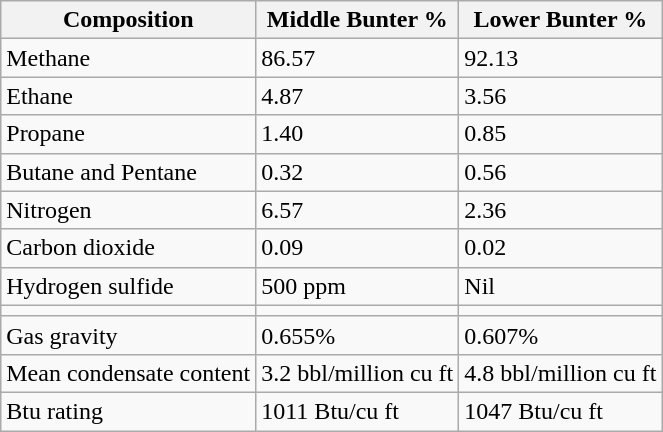<table class="wikitable">
<tr>
<th>Composition</th>
<th>Middle Bunter %</th>
<th>Lower Bunter %</th>
</tr>
<tr>
<td>Methane</td>
<td>86.57</td>
<td>92.13</td>
</tr>
<tr>
<td>Ethane</td>
<td>4.87</td>
<td>3.56</td>
</tr>
<tr>
<td>Propane</td>
<td>1.40</td>
<td>0.85</td>
</tr>
<tr>
<td>Butane and Pentane</td>
<td>0.32</td>
<td>0.56</td>
</tr>
<tr>
<td>Nitrogen</td>
<td>6.57</td>
<td>2.36</td>
</tr>
<tr>
<td>Carbon dioxide</td>
<td>0.09</td>
<td>0.02</td>
</tr>
<tr>
<td>Hydrogen sulfide</td>
<td>500 ppm</td>
<td>Nil</td>
</tr>
<tr>
<td></td>
<td></td>
<td></td>
</tr>
<tr>
<td>Gas gravity</td>
<td>0.655%</td>
<td>0.607%</td>
</tr>
<tr>
<td>Mean condensate content</td>
<td>3.2 bbl/million cu ft</td>
<td>4.8 bbl/million cu ft</td>
</tr>
<tr>
<td>Btu rating</td>
<td>1011 Btu/cu ft</td>
<td>1047 Btu/cu ft</td>
</tr>
</table>
